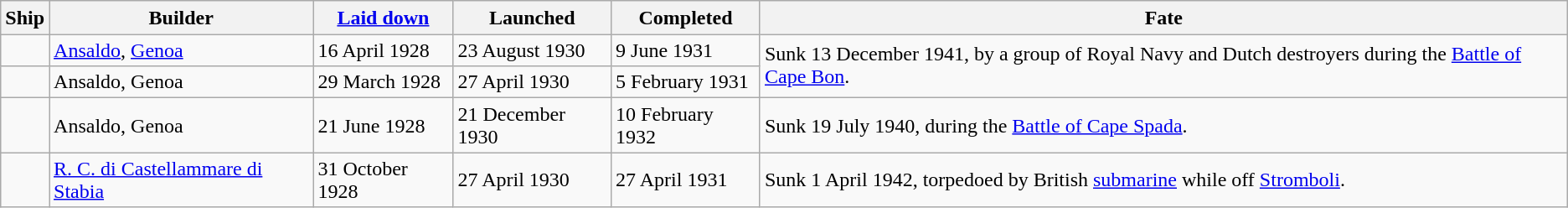<table class="wikitable">
<tr>
<th>Ship</th>
<th class=unsortable>Builder</th>
<th style="line-height:1.2em;"><a href='#'>Laid down</a></th>
<th>Launched</th>
<th>Completed</th>
<th class=unsortable>Fate</th>
</tr>
<tr>
<td></td>
<td><a href='#'>Ansaldo</a>, <a href='#'>Genoa</a></td>
<td>16 April 1928</td>
<td>23 August 1930</td>
<td>9 June 1931</td>
<td rowspan=2>Sunk 13 December 1941, by a group of Royal Navy and Dutch destroyers during the <a href='#'>Battle of Cape Bon</a>.</td>
</tr>
<tr>
<td></td>
<td>Ansaldo, Genoa</td>
<td>29 March 1928</td>
<td>27 April 1930</td>
<td>5 February 1931</td>
</tr>
<tr>
<td></td>
<td>Ansaldo, Genoa</td>
<td>21 June 1928</td>
<td>21 December 1930</td>
<td>10 February 1932</td>
<td>Sunk 19 July 1940, during the <a href='#'>Battle of Cape Spada</a>.</td>
</tr>
<tr>
<td></td>
<td><a href='#'>R. C. di Castellammare di Stabia</a></td>
<td>31 October 1928</td>
<td>27 April 1930</td>
<td>27 April 1931</td>
<td>Sunk 1 April 1942, torpedoed by British <a href='#'>submarine</a>  while off <a href='#'>Stromboli</a>.</td>
</tr>
</table>
